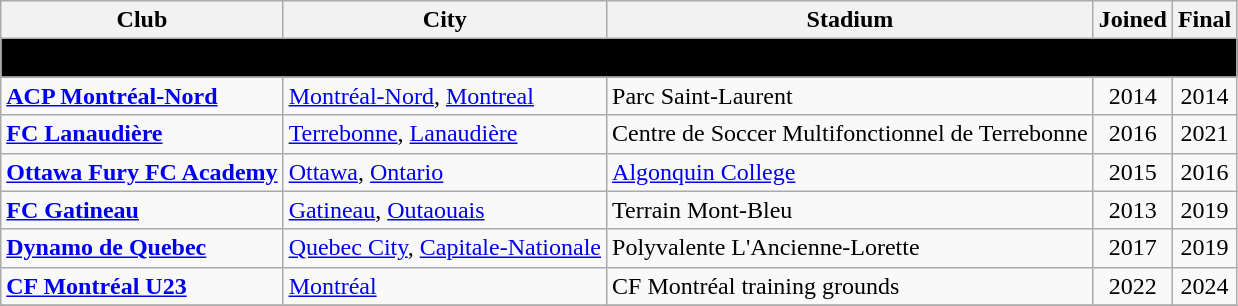<table class="wikitable" style="text-align:left">
<tr>
<th style="background:">Club</th>
<th style="background:">City</th>
<th style="background:">Stadium</th>
<th style="background:">Joined</th>
<th style="background:">Final</th>
</tr>
<tr>
<th style="background:black" colspan="6"><span><strong>Former teams</strong></span></th>
</tr>
<tr>
<td><strong><a href='#'>ACP Montréal-Nord</a></strong></td>
<td><a href='#'>Montréal-Nord</a>, <a href='#'>Montreal</a></td>
<td>Parc Saint-Laurent</td>
<td align="center">2014</td>
<td align="center">2014</td>
</tr>
<tr>
<td><strong><a href='#'>FC Lanaudière</a></strong></td>
<td><a href='#'>Terrebonne</a>, <a href='#'>Lanaudière</a></td>
<td>Centre de Soccer Multifonctionnel de Terrebonne</td>
<td align="center">2016</td>
<td align="center">2021</td>
</tr>
<tr>
<td><strong><a href='#'>Ottawa Fury FC Academy</a></strong></td>
<td><a href='#'>Ottawa</a>, <a href='#'>Ontario</a></td>
<td><a href='#'>Algonquin College</a></td>
<td align="center">2015</td>
<td align="center">2016</td>
</tr>
<tr>
<td><strong><a href='#'>FC Gatineau</a></strong></td>
<td><a href='#'>Gatineau</a>, <a href='#'>Outaouais</a></td>
<td>Terrain Mont-Bleu</td>
<td align="center">2013</td>
<td align="center">2019</td>
</tr>
<tr>
<td><strong><a href='#'>Dynamo de Quebec</a></strong></td>
<td><a href='#'>Quebec City</a>, <a href='#'>Capitale-Nationale</a></td>
<td>Polyvalente L'Ancienne-Lorette</td>
<td align="center">2017</td>
<td align="center">2019</td>
</tr>
<tr>
<td><strong><a href='#'>CF Montréal U23</a></strong></td>
<td><a href='#'>Montréal</a></td>
<td>CF Montréal training grounds</td>
<td align="center">2022</td>
<td align="center">2024</td>
</tr>
<tr>
</tr>
</table>
